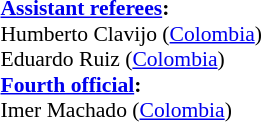<table width=50% style="font-size: 90%">
<tr>
<td><br><br><strong><a href='#'>Assistant referees</a>:</strong>
<br>Humberto Clavijo (<a href='#'>Colombia</a>)
<br>Eduardo Ruiz (<a href='#'>Colombia</a>)
<br><strong><a href='#'>Fourth official</a>:</strong>
<br>Imer Machado (<a href='#'>Colombia</a>)</td>
<td style="width:60%; vertical-align:top;"></td>
</tr>
</table>
